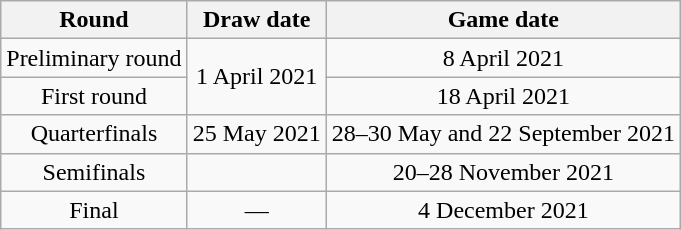<table class="wikitable" style="text-align:center">
<tr>
<th>Round</th>
<th>Draw date</th>
<th>Game date</th>
</tr>
<tr>
<td>Preliminary round</td>
<td rowspan=2>1 April 2021</td>
<td>8 April 2021</td>
</tr>
<tr>
<td>First round</td>
<td>18 April 2021</td>
</tr>
<tr>
<td>Quarterfinals</td>
<td>25 May 2021</td>
<td>28–30 May and 22 September 2021</td>
</tr>
<tr>
<td>Semifinals</td>
<td></td>
<td>20–28 November 2021</td>
</tr>
<tr>
<td>Final</td>
<td>—</td>
<td>4 December 2021</td>
</tr>
</table>
